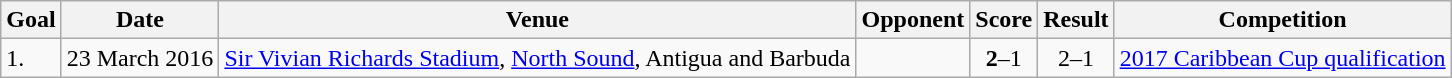<table class="wikitable plainrowheaders sortable">
<tr>
<th>Goal</th>
<th>Date</th>
<th>Venue</th>
<th>Opponent</th>
<th>Score</th>
<th>Result</th>
<th>Competition</th>
</tr>
<tr>
<td>1.</td>
<td>23 March 2016</td>
<td><a href='#'>Sir Vivian Richards Stadium</a>, <a href='#'>North Sound</a>, Antigua and Barbuda</td>
<td></td>
<td align=center><strong>2</strong>–1</td>
<td align=center>2–1</td>
<td><a href='#'>2017 Caribbean Cup qualification</a></td>
</tr>
</table>
